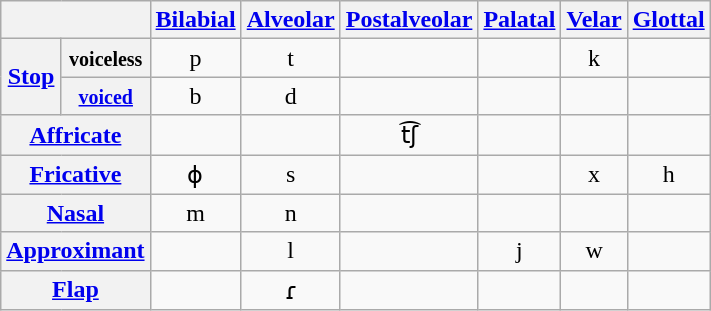<table class="wikitable" style="text-align:center">
<tr>
<th colspan="2"></th>
<th><a href='#'>Bilabial</a></th>
<th><a href='#'>Alveolar</a></th>
<th><a href='#'>Postalveolar</a></th>
<th><a href='#'>Palatal</a></th>
<th><a href='#'>Velar</a></th>
<th><a href='#'>Glottal</a></th>
</tr>
<tr>
<th rowspan="2"><a href='#'>Stop</a></th>
<th><small>voiceless</small></th>
<td>p</td>
<td>t</td>
<td></td>
<td></td>
<td>k</td>
<td></td>
</tr>
<tr>
<th><a href='#'><small>voiced</small></a></th>
<td>b</td>
<td>d</td>
<td></td>
<td></td>
<td></td>
<td></td>
</tr>
<tr>
<th colspan="2"><a href='#'>Affricate</a></th>
<td></td>
<td></td>
<td>t͡ʃ</td>
<td></td>
<td></td>
<td></td>
</tr>
<tr>
<th colspan="2"><a href='#'>Fricative</a></th>
<td>ɸ</td>
<td>s</td>
<td></td>
<td></td>
<td>x</td>
<td>h</td>
</tr>
<tr>
<th colspan="2"><a href='#'>Nasal</a></th>
<td>m</td>
<td>n</td>
<td></td>
<td></td>
<td></td>
<td></td>
</tr>
<tr>
<th colspan="2"><a href='#'>Approximant</a></th>
<td></td>
<td>l</td>
<td></td>
<td>j</td>
<td>w</td>
<td></td>
</tr>
<tr>
<th colspan="2"><a href='#'>Flap</a></th>
<td></td>
<td>ɾ</td>
<td></td>
<td></td>
<td></td>
<td></td>
</tr>
</table>
